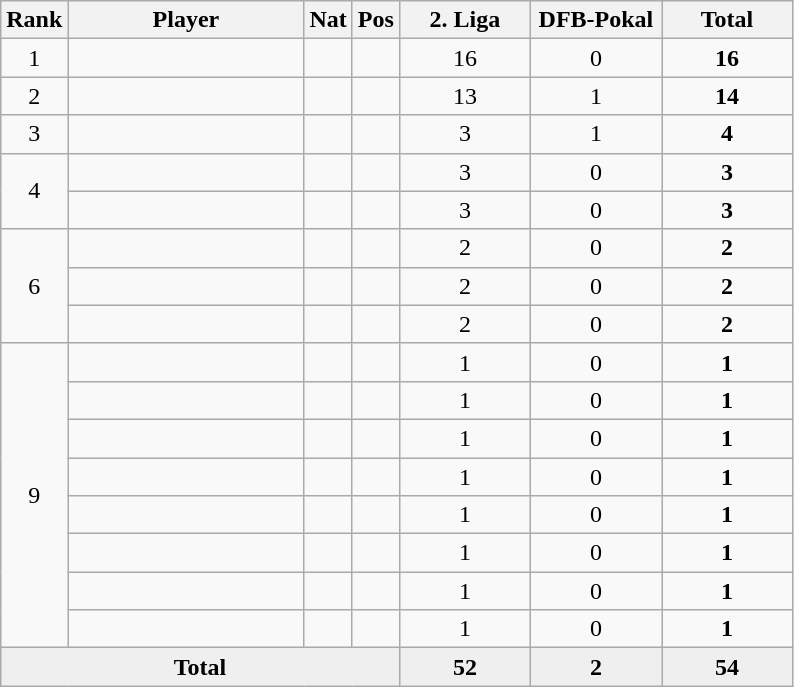<table class="wikitable sortable nowrap" style="text-align:center;">
<tr>
<th>Rank</th>
<th width=150>Player</th>
<th>Nat</th>
<th>Pos</th>
<th width=80>2. Liga</th>
<th width=80>DFB-Pokal</th>
<th width=80>Total</th>
</tr>
<tr>
<td>1</td>
<td align="left"></td>
<td></td>
<td></td>
<td>16</td>
<td>0</td>
<td><strong>16</strong></td>
</tr>
<tr>
<td>2</td>
<td align="left"></td>
<td></td>
<td></td>
<td>13</td>
<td>1</td>
<td><strong>14</strong></td>
</tr>
<tr>
<td>3</td>
<td align="left"></td>
<td></td>
<td></td>
<td>3</td>
<td>1</td>
<td><strong>4</strong></td>
</tr>
<tr>
<td rowspan="2">4</td>
<td align="left"></td>
<td></td>
<td></td>
<td>3</td>
<td>0</td>
<td><strong>3</strong></td>
</tr>
<tr>
<td align="left"></td>
<td></td>
<td></td>
<td>3</td>
<td>0</td>
<td><strong>3</strong></td>
</tr>
<tr>
<td rowspan="3">6</td>
<td align="left"></td>
<td></td>
<td></td>
<td>2</td>
<td>0</td>
<td><strong>2</strong></td>
</tr>
<tr>
<td align="left"></td>
<td></td>
<td></td>
<td>2</td>
<td>0</td>
<td><strong>2</strong></td>
</tr>
<tr>
<td align="left"></td>
<td></td>
<td></td>
<td>2</td>
<td>0</td>
<td><strong>2</strong></td>
</tr>
<tr>
<td rowspan="8">9</td>
<td align="left"></td>
<td></td>
<td></td>
<td>1</td>
<td>0</td>
<td><strong>1</strong></td>
</tr>
<tr>
<td align="left"></td>
<td></td>
<td></td>
<td>1</td>
<td>0</td>
<td><strong>1</strong></td>
</tr>
<tr>
<td align="left"></td>
<td></td>
<td></td>
<td>1</td>
<td>0</td>
<td><strong>1</strong></td>
</tr>
<tr>
<td align="left"></td>
<td></td>
<td></td>
<td>1</td>
<td>0</td>
<td><strong>1</strong></td>
</tr>
<tr>
<td align="left"></td>
<td></td>
<td></td>
<td>1</td>
<td>0</td>
<td><strong>1</strong></td>
</tr>
<tr>
<td align="left"></td>
<td></td>
<td></td>
<td>1</td>
<td>0</td>
<td><strong>1</strong></td>
</tr>
<tr>
<td align="left"></td>
<td></td>
<td></td>
<td>1</td>
<td>0</td>
<td><strong>1</strong></td>
</tr>
<tr>
<td align="left"></td>
<td></td>
<td></td>
<td>1</td>
<td>0</td>
<td><strong>1</strong></td>
</tr>
<tr style=font-weight:bold;background:#efefef>
<td colspan="4">Total</td>
<td>52</td>
<td>2</td>
<td>54</td>
</tr>
</table>
